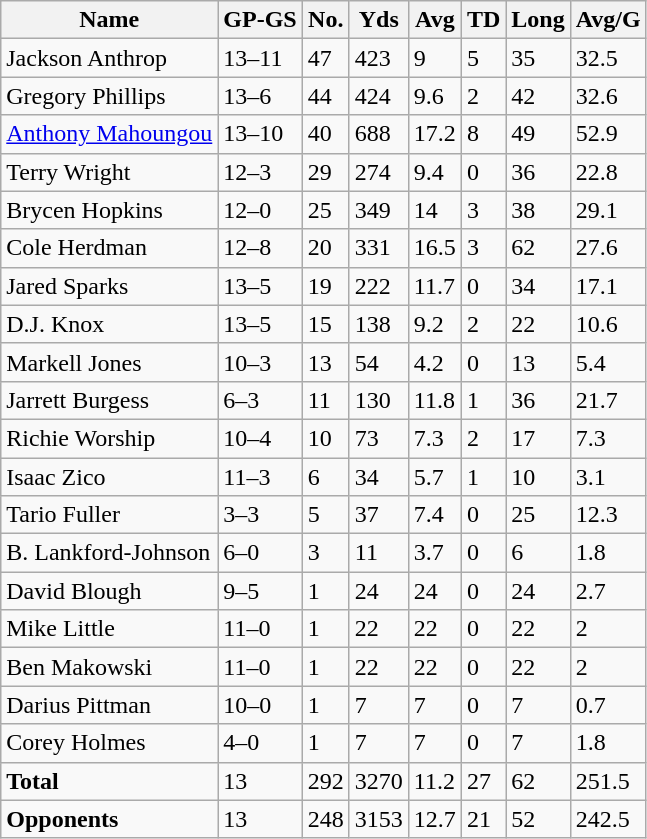<table class="wikitable" style="white-space:nowrap;">
<tr>
<th>Name</th>
<th>GP-GS</th>
<th>No.</th>
<th>Yds</th>
<th>Avg</th>
<th>TD</th>
<th>Long</th>
<th>Avg/G</th>
</tr>
<tr>
<td>Jackson Anthrop</td>
<td>13–11</td>
<td>47</td>
<td>423</td>
<td>9</td>
<td>5</td>
<td>35</td>
<td>32.5</td>
</tr>
<tr>
<td>Gregory Phillips</td>
<td>13–6</td>
<td>44</td>
<td>424</td>
<td>9.6</td>
<td>2</td>
<td>42</td>
<td>32.6</td>
</tr>
<tr>
<td><a href='#'>Anthony Mahoungou</a></td>
<td>13–10</td>
<td>40</td>
<td>688</td>
<td>17.2</td>
<td>8</td>
<td>49</td>
<td>52.9</td>
</tr>
<tr>
<td>Terry Wright</td>
<td>12–3</td>
<td>29</td>
<td>274</td>
<td>9.4</td>
<td>0</td>
<td>36</td>
<td>22.8</td>
</tr>
<tr>
<td>Brycen Hopkins</td>
<td>12–0</td>
<td>25</td>
<td>349</td>
<td>14</td>
<td>3</td>
<td>38</td>
<td>29.1</td>
</tr>
<tr>
<td>Cole Herdman</td>
<td>12–8</td>
<td>20</td>
<td>331</td>
<td>16.5</td>
<td>3</td>
<td>62</td>
<td>27.6</td>
</tr>
<tr>
<td>Jared Sparks</td>
<td>13–5</td>
<td>19</td>
<td>222</td>
<td>11.7</td>
<td>0</td>
<td>34</td>
<td>17.1</td>
</tr>
<tr>
<td>D.J. Knox</td>
<td>13–5</td>
<td>15</td>
<td>138</td>
<td>9.2</td>
<td>2</td>
<td>22</td>
<td>10.6</td>
</tr>
<tr>
<td>Markell Jones</td>
<td>10–3</td>
<td>13</td>
<td>54</td>
<td>4.2</td>
<td>0</td>
<td>13</td>
<td>5.4</td>
</tr>
<tr>
<td>Jarrett Burgess</td>
<td>6–3</td>
<td>11</td>
<td>130</td>
<td>11.8</td>
<td>1</td>
<td>36</td>
<td>21.7</td>
</tr>
<tr>
<td>Richie Worship</td>
<td>10–4</td>
<td>10</td>
<td>73</td>
<td>7.3</td>
<td>2</td>
<td>17</td>
<td>7.3</td>
</tr>
<tr>
<td>Isaac Zico</td>
<td>11–3</td>
<td>6</td>
<td>34</td>
<td>5.7</td>
<td>1</td>
<td>10</td>
<td>3.1</td>
</tr>
<tr>
<td>Tario Fuller</td>
<td>3–3</td>
<td>5</td>
<td>37</td>
<td>7.4</td>
<td>0</td>
<td>25</td>
<td>12.3</td>
</tr>
<tr>
<td>B. Lankford-Johnson</td>
<td>6–0</td>
<td>3</td>
<td>11</td>
<td>3.7</td>
<td>0</td>
<td>6</td>
<td>1.8</td>
</tr>
<tr>
<td>David Blough</td>
<td>9–5</td>
<td>1</td>
<td>24</td>
<td>24</td>
<td>0</td>
<td>24</td>
<td>2.7</td>
</tr>
<tr>
<td>Mike Little</td>
<td>11–0</td>
<td>1</td>
<td>22</td>
<td>22</td>
<td>0</td>
<td>22</td>
<td>2</td>
</tr>
<tr>
<td>Ben Makowski</td>
<td>11–0</td>
<td>1</td>
<td>22</td>
<td>22</td>
<td>0</td>
<td>22</td>
<td>2</td>
</tr>
<tr>
<td>Darius Pittman</td>
<td>10–0</td>
<td>1</td>
<td>7</td>
<td>7</td>
<td>0</td>
<td>7</td>
<td>0.7</td>
</tr>
<tr>
<td>Corey Holmes</td>
<td>4–0</td>
<td>1</td>
<td>7</td>
<td>7</td>
<td>0</td>
<td>7</td>
<td>1.8</td>
</tr>
<tr>
<td><strong>Total</strong></td>
<td>13</td>
<td>292</td>
<td>3270</td>
<td>11.2</td>
<td>27</td>
<td>62</td>
<td>251.5</td>
</tr>
<tr>
<td><strong>Opponents</strong></td>
<td>13</td>
<td>248</td>
<td>3153</td>
<td>12.7</td>
<td>21</td>
<td>52</td>
<td>242.5</td>
</tr>
</table>
